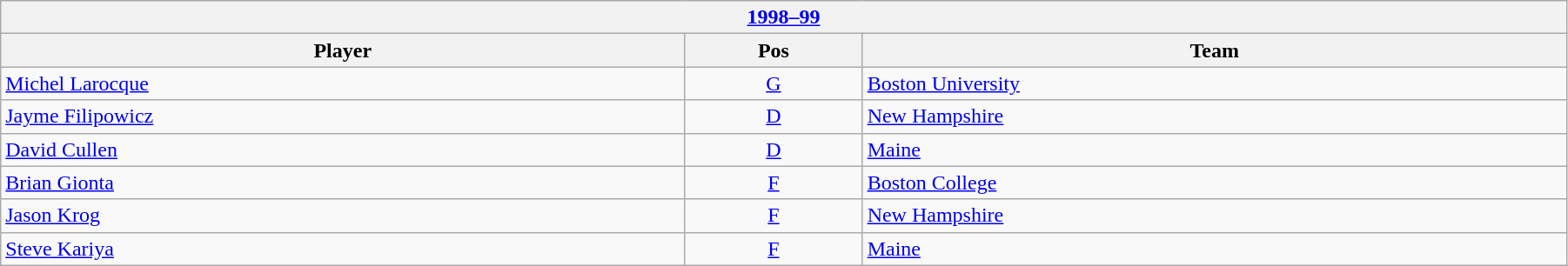<table class="wikitable" width=95%>
<tr>
<th colspan=3><a href='#'>1998–99</a></th>
</tr>
<tr>
<th>Player</th>
<th>Pos</th>
<th>Team</th>
</tr>
<tr>
<td><a href='#'>Michel Larocque</a></td>
<td align=center><a href='#'>G</a></td>
<td><a href='#'>Boston University</a></td>
</tr>
<tr>
<td><a href='#'>Jayme Filipowicz</a></td>
<td align=center><a href='#'>D</a></td>
<td><a href='#'>New Hampshire</a></td>
</tr>
<tr>
<td><a href='#'>David Cullen</a></td>
<td align=center><a href='#'>D</a></td>
<td><a href='#'>Maine</a></td>
</tr>
<tr>
<td><a href='#'>Brian Gionta</a></td>
<td align=center><a href='#'>F</a></td>
<td><a href='#'>Boston College</a></td>
</tr>
<tr>
<td><a href='#'>Jason Krog</a></td>
<td align=center><a href='#'>F</a></td>
<td><a href='#'>New Hampshire</a></td>
</tr>
<tr>
<td><a href='#'>Steve Kariya</a></td>
<td align=center><a href='#'>F</a></td>
<td><a href='#'>Maine</a></td>
</tr>
</table>
